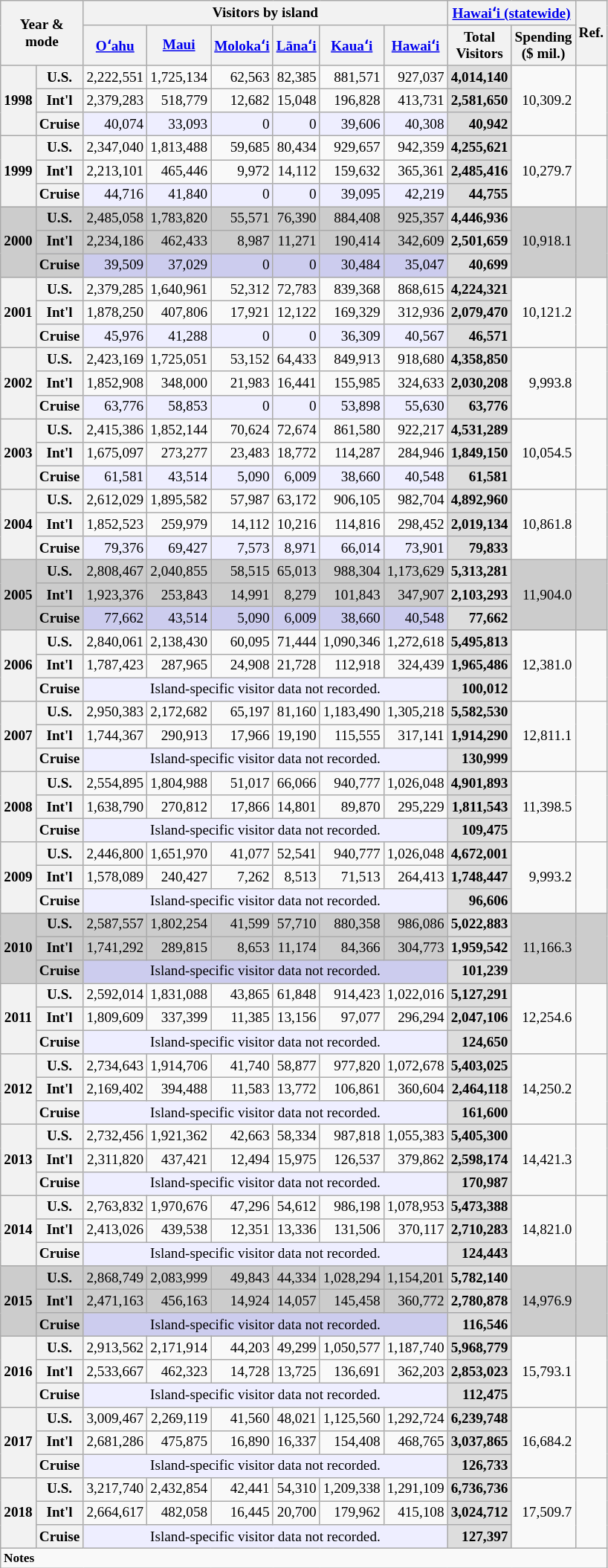<table class="wikitable mw-collapsible collapsed floatright" style="text-align:right;font-size:80%;width:25em;">
<tr>
<th colspan=2 rowspan=2>Year & mode</th>
<th colspan=6>Visitors by island</th>
<th colspan=2><a href='#'>Hawaiʻi (statewide)</a></th>
<th rowspan=2>Ref.</th>
</tr>
<tr>
<th><a href='#'>Oʻahu</a></th>
<th><a href='#'>Maui</a></th>
<th><a href='#'>Molokaʻi</a></th>
<th><a href='#'>Lānaʻi</a></th>
<th><a href='#'>Kauaʻi</a></th>
<th><a href='#'>Hawaiʻi</a></th>
<th>Total Visitors</th>
<th>Spending<br>($ mil.)</th>
</tr>
<tr>
<th rowspan=3>1998</th>
<th>U.S.</th>
<td>2,222,551</td>
<td>1,725,134</td>
<td>62,563</td>
<td>82,385</td>
<td>881,571</td>
<td>927,037</td>
<td style="background:#ddd;"><strong>4,014,140</strong></td>
<td rowspan=3>10,309.2</td>
<td rowspan=3></td>
</tr>
<tr>
<th>Int'l</th>
<td>2,379,283</td>
<td>518,779</td>
<td>12,682</td>
<td>15,048</td>
<td>196,828</td>
<td>413,731</td>
<td style="background:#ddd;"><strong>2,581,650</strong></td>
</tr>
<tr style="background:#eef;">
<th>Cruise</th>
<td>40,074</td>
<td>33,093</td>
<td>0</td>
<td>0</td>
<td>39,606</td>
<td>40,308</td>
<td style="background:#ddd;"><strong>40,942</strong></td>
</tr>
<tr>
<th rowspan=3>1999</th>
<th>U.S.</th>
<td>2,347,040</td>
<td>1,813,488</td>
<td>59,685</td>
<td>80,434</td>
<td>929,657</td>
<td>942,359</td>
<td style="background:#ddd;"><strong>4,255,621</strong></td>
<td rowspan=3>10,279.7</td>
<td rowspan=3></td>
</tr>
<tr>
<th>Int'l</th>
<td>2,213,101</td>
<td>465,446</td>
<td>9,972</td>
<td>14,112</td>
<td>159,632</td>
<td>365,361</td>
<td style="background:#ddd;"><strong>2,485,416</strong></td>
</tr>
<tr style="background:#eef;">
<th>Cruise</th>
<td>44,716</td>
<td>41,840</td>
<td>0</td>
<td>0</td>
<td>39,095</td>
<td>42,219</td>
<td style="background:#ddd;"><strong>44,755</strong></td>
</tr>
<tr style="background:#ccc;">
<th rowspan=3 style="background:#ccc;">2000</th>
<th style="background:#ccc;">U.S.</th>
<td>2,485,058</td>
<td>1,783,820</td>
<td>55,571</td>
<td>76,390</td>
<td>884,408</td>
<td>925,357</td>
<td style="background:#ddd;"><strong>4,446,936</strong></td>
<td rowspan=3>10,918.1</td>
<td rowspan=3></td>
</tr>
<tr style="background:#ccc;">
<th style="background:#ccc;">Int'l</th>
<td>2,234,186</td>
<td>462,433</td>
<td>8,987</td>
<td>11,271</td>
<td>190,414</td>
<td>342,609</td>
<td style="background:#ddd;"><strong>2,501,659</strong></td>
</tr>
<tr style="background:#cce;">
<th style="background:#ccc;">Cruise</th>
<td>39,509</td>
<td>37,029</td>
<td>0</td>
<td>0</td>
<td>30,484</td>
<td>35,047</td>
<td style="background:#ddd;"><strong>40,699</strong></td>
</tr>
<tr>
<th rowspan=3>2001</th>
<th>U.S.</th>
<td>2,379,285</td>
<td>1,640,961</td>
<td>52,312</td>
<td>72,783</td>
<td>839,368</td>
<td>868,615</td>
<td style="background:#ddd;"><strong>4,224,321</strong></td>
<td rowspan=3>10,121.2</td>
<td rowspan=3></td>
</tr>
<tr>
<th>Int'l</th>
<td>1,878,250</td>
<td>407,806</td>
<td>17,921</td>
<td>12,122</td>
<td>169,329</td>
<td>312,936</td>
<td style="background:#ddd;"><strong>2,079,470</strong></td>
</tr>
<tr style="background:#eef;">
<th>Cruise</th>
<td>45,976</td>
<td>41,288</td>
<td>0</td>
<td>0</td>
<td>36,309</td>
<td>40,567</td>
<td style="background:#ddd;"><strong>46,571</strong></td>
</tr>
<tr>
<th rowspan=3>2002</th>
<th>U.S.</th>
<td>2,423,169</td>
<td>1,725,051</td>
<td>53,152</td>
<td>64,433</td>
<td>849,913</td>
<td>918,680</td>
<td style="background:#ddd;"><strong>4,358,850</strong></td>
<td rowspan=3>9,993.8</td>
<td rowspan=3></td>
</tr>
<tr>
<th>Int'l</th>
<td>1,852,908</td>
<td>348,000</td>
<td>21,983</td>
<td>16,441</td>
<td>155,985</td>
<td>324,633</td>
<td style="background:#ddd;"><strong>2,030,208</strong></td>
</tr>
<tr style="background:#eef;">
<th>Cruise</th>
<td>63,776</td>
<td>58,853</td>
<td>0</td>
<td>0</td>
<td>53,898</td>
<td>55,630</td>
<td style="background:#ddd;"><strong>63,776</strong></td>
</tr>
<tr>
<th rowspan=3>2003</th>
<th>U.S.</th>
<td>2,415,386</td>
<td>1,852,144</td>
<td>70,624</td>
<td>72,674</td>
<td>861,580</td>
<td>922,217</td>
<td style="background:#ddd;"><strong>4,531,289</strong></td>
<td rowspan=3>10,054.5</td>
<td rowspan=3></td>
</tr>
<tr>
<th>Int'l</th>
<td>1,675,097</td>
<td>273,277</td>
<td>23,483</td>
<td>18,772</td>
<td>114,287</td>
<td>284,946</td>
<td style="background:#ddd;"><strong>1,849,150</strong></td>
</tr>
<tr style="background:#eef;">
<th>Cruise</th>
<td>61,581</td>
<td>43,514</td>
<td>5,090</td>
<td>6,009</td>
<td>38,660</td>
<td>40,548</td>
<td style="background:#ddd;"><strong>61,581</strong></td>
</tr>
<tr>
<th rowspan=3>2004</th>
<th>U.S.</th>
<td>2,612,029</td>
<td>1,895,582</td>
<td>57,987</td>
<td>63,172</td>
<td>906,105</td>
<td>982,704</td>
<td style="background:#ddd;"><strong>4,892,960</strong></td>
<td rowspan=3>10,861.8</td>
<td rowspan=3></td>
</tr>
<tr>
<th>Int'l</th>
<td>1,852,523</td>
<td>259,979</td>
<td>14,112</td>
<td>10,216</td>
<td>114,816</td>
<td>298,452</td>
<td style="background:#ddd;"><strong>2,019,134</strong></td>
</tr>
<tr style="background:#eef;">
<th>Cruise</th>
<td>79,376</td>
<td>69,427</td>
<td>7,573</td>
<td>8,971</td>
<td>66,014</td>
<td>73,901</td>
<td style="background:#ddd;"><strong>79,833</strong></td>
</tr>
<tr style="background:#ccc;">
<th rowspan=3 style="background:#ccc;">2005</th>
<th style="background:#ccc;">U.S.</th>
<td>2,808,467</td>
<td>2,040,855</td>
<td>58,515</td>
<td>65,013</td>
<td>988,304</td>
<td>1,173,629</td>
<td style="background:#ddd;"><strong>5,313,281</strong></td>
<td rowspan=3>11,904.0</td>
<td rowspan=3></td>
</tr>
<tr style="background:#ccc;">
<th style="background:#ccc;">Int'l</th>
<td>1,923,376</td>
<td>253,843</td>
<td>14,991</td>
<td>8,279</td>
<td>101,843</td>
<td>347,907</td>
<td style="background:#ddd;"><strong>2,103,293</strong></td>
</tr>
<tr style="background:#cce;">
<th style="background:#ccc;">Cruise</th>
<td>77,662</td>
<td>43,514</td>
<td>5,090</td>
<td>6,009</td>
<td>38,660</td>
<td>40,548</td>
<td style="background:#ddd;"><strong>77,662</strong></td>
</tr>
<tr>
<th rowspan=3>2006</th>
<th>U.S.</th>
<td>2,840,061</td>
<td>2,138,430</td>
<td>60,095</td>
<td>71,444</td>
<td>1,090,346</td>
<td>1,272,618</td>
<td style="background:#ddd;"><strong>5,495,813</strong></td>
<td rowspan=3>12,381.0</td>
<td rowspan=3></td>
</tr>
<tr>
<th>Int'l</th>
<td>1,787,423</td>
<td>287,965</td>
<td>24,908</td>
<td>21,728</td>
<td>112,918</td>
<td>324,439</td>
<td style="background:#ddd;"><strong>1,965,486</strong></td>
</tr>
<tr style="background:#eef;">
<th>Cruise</th>
<td colspan=6 style="text-align:center;">Island-specific visitor data not recorded.</td>
<td style="background:#ddd;"><strong>100,012</strong></td>
</tr>
<tr>
<th rowspan=3>2007</th>
<th>U.S.</th>
<td>2,950,383</td>
<td>2,172,682</td>
<td>65,197</td>
<td>81,160</td>
<td>1,183,490</td>
<td>1,305,218</td>
<td style="background:#ddd;"><strong>5,582,530</strong></td>
<td rowspan=3>12,811.1</td>
<td rowspan=3></td>
</tr>
<tr>
<th>Int'l</th>
<td>1,744,367</td>
<td>290,913</td>
<td>17,966</td>
<td>19,190</td>
<td>115,555</td>
<td>317,141</td>
<td style="background:#ddd;"><strong>1,914,290</strong></td>
</tr>
<tr style="background:#eef;">
<th>Cruise</th>
<td colspan=6 style="text-align:center;">Island-specific visitor data not recorded.</td>
<td style="background:#ddd;"><strong>130,999</strong></td>
</tr>
<tr>
<th rowspan=3>2008</th>
<th>U.S.</th>
<td>2,554,895</td>
<td>1,804,988</td>
<td>51,017</td>
<td>66,066</td>
<td>940,777</td>
<td>1,026,048</td>
<td style="background:#ddd;"><strong>4,901,893</strong></td>
<td rowspan=3>11,398.5</td>
<td rowspan=3></td>
</tr>
<tr>
<th>Int'l</th>
<td>1,638,790</td>
<td>270,812</td>
<td>17,866</td>
<td>14,801</td>
<td>89,870</td>
<td>295,229</td>
<td style="background:#ddd;"><strong>1,811,543</strong></td>
</tr>
<tr style="background:#eef;">
<th>Cruise</th>
<td colspan=6 style="text-align:center;">Island-specific visitor data not recorded.</td>
<td style="background:#ddd;"><strong>109,475</strong></td>
</tr>
<tr>
<th rowspan=3>2009</th>
<th>U.S.</th>
<td>2,446,800</td>
<td>1,651,970</td>
<td>41,077</td>
<td>52,541</td>
<td>940,777</td>
<td>1,026,048</td>
<td style="background:#ddd;"><strong>4,672,001</strong></td>
<td rowspan=3>9,993.2</td>
<td rowspan=3></td>
</tr>
<tr>
<th>Int'l</th>
<td>1,578,089</td>
<td>240,427</td>
<td>7,262</td>
<td>8,513</td>
<td>71,513</td>
<td>264,413</td>
<td style="background:#ddd;"><strong>1,748,447</strong></td>
</tr>
<tr style="background:#eef;">
<th>Cruise</th>
<td colspan=6 style="text-align:center;">Island-specific visitor data not recorded.</td>
<td style="background:#ddd;"><strong>96,606</strong></td>
</tr>
<tr style="background:#ccc;">
<th rowspan=3 style="background:#ccc;">2010</th>
<th style="background:#ccc;">U.S.</th>
<td>2,587,557</td>
<td>1,802,254</td>
<td>41,599</td>
<td>57,710</td>
<td>880,358</td>
<td>986,086</td>
<td style="background:#ddd;"><strong>5,022,883</strong></td>
<td rowspan=3>11,166.3</td>
<td rowspan=3></td>
</tr>
<tr style="background:#ccc;">
<th style="background:#ccc;">Int'l</th>
<td>1,741,292</td>
<td>289,815</td>
<td>8,653</td>
<td>11,174</td>
<td>84,366</td>
<td>304,773</td>
<td style="background:#ddd;"><strong>1,959,542</strong></td>
</tr>
<tr style="background:#cce;">
<th style="background:#ccc;">Cruise</th>
<td colspan=6 style="text-align:center;">Island-specific visitor data not recorded.</td>
<td style="background:#ddd;"><strong>101,239</strong></td>
</tr>
<tr>
<th rowspan=3>2011</th>
<th>U.S.</th>
<td>2,592,014</td>
<td>1,831,088</td>
<td>43,865</td>
<td>61,848</td>
<td>914,423</td>
<td>1,022,016</td>
<td style="background:#ddd;"><strong>5,127,291</strong></td>
<td rowspan=3>12,254.6</td>
<td rowspan=3></td>
</tr>
<tr>
<th>Int'l</th>
<td>1,809,609</td>
<td>337,399</td>
<td>11,385</td>
<td>13,156</td>
<td>97,077</td>
<td>296,294</td>
<td style="background:#ddd;"><strong>2,047,106</strong></td>
</tr>
<tr style="background:#eef;">
<th>Cruise</th>
<td colspan=6 style="text-align:center;">Island-specific visitor data not recorded.</td>
<td style="background:#ddd;"><strong>124,650</strong></td>
</tr>
<tr>
<th rowspan=3>2012</th>
<th>U.S.</th>
<td>2,734,643</td>
<td>1,914,706</td>
<td>41,740</td>
<td>58,877</td>
<td>977,820</td>
<td>1,072,678</td>
<td style="background:#ddd;"><strong>5,403,025</strong></td>
<td rowspan=3>14,250.2</td>
<td rowspan=3></td>
</tr>
<tr>
<th>Int'l</th>
<td>2,169,402</td>
<td>394,488</td>
<td>11,583</td>
<td>13,772</td>
<td>106,861</td>
<td>360,604</td>
<td style="background:#ddd;"><strong>2,464,118</strong></td>
</tr>
<tr style="background:#eef;">
<th>Cruise</th>
<td colspan=6 style="text-align:center;">Island-specific visitor data not recorded.</td>
<td style="background:#ddd;"><strong>161,600</strong></td>
</tr>
<tr>
<th rowspan=3>2013</th>
<th>U.S.</th>
<td>2,732,456</td>
<td>1,921,362</td>
<td>42,663</td>
<td>58,334</td>
<td>987,818</td>
<td>1,055,383</td>
<td style="background:#ddd;"><strong>5,405,300</strong></td>
<td rowspan=3>14,421.3</td>
<td rowspan=3></td>
</tr>
<tr>
<th>Int'l</th>
<td>2,311,820</td>
<td>437,421</td>
<td>12,494</td>
<td>15,975</td>
<td>126,537</td>
<td>379,862</td>
<td style="background:#ddd;"><strong>2,598,174</strong></td>
</tr>
<tr style="background:#eef;">
<th>Cruise</th>
<td colspan=6 style="text-align:center;">Island-specific visitor data not recorded.</td>
<td style="background:#ddd;"><strong>170,987</strong></td>
</tr>
<tr>
<th rowspan=3>2014</th>
<th>U.S.</th>
<td>2,763,832</td>
<td>1,970,676</td>
<td>47,296</td>
<td>54,612</td>
<td>986,198</td>
<td>1,078,953</td>
<td style="background:#ddd;"><strong>5,473,388</strong></td>
<td rowspan=3>14,821.0</td>
<td rowspan=3></td>
</tr>
<tr>
<th>Int'l</th>
<td>2,413,026</td>
<td>439,538</td>
<td>12,351</td>
<td>13,336</td>
<td>131,506</td>
<td>370,117</td>
<td style="background:#ddd;"><strong>2,710,283</strong></td>
</tr>
<tr style="background:#eef;">
<th>Cruise</th>
<td colspan=6 style="text-align:center;">Island-specific visitor data not recorded.</td>
<td style="background:#ddd;"><strong>124,443</strong></td>
</tr>
<tr style="background:#ccc;">
<th rowspan=3 style="background:#ccc;">2015</th>
<th style="background:#ccc;">U.S.</th>
<td>2,868,749</td>
<td>2,083,999</td>
<td>49,843</td>
<td>44,334</td>
<td>1,028,294</td>
<td>1,154,201</td>
<td style="background:#ddd;"><strong>5,782,140</strong></td>
<td rowspan=3>14,976.9</td>
<td rowspan=3></td>
</tr>
<tr style="background:#ccc;">
<th style="background:#ccc;">Int'l</th>
<td>2,471,163</td>
<td>456,163</td>
<td>14,924</td>
<td>14,057</td>
<td>145,458</td>
<td>360,772</td>
<td style="background:#ddd;"><strong>2,780,878</strong></td>
</tr>
<tr style="background:#cce;">
<th style="background:#ccc;">Cruise</th>
<td colspan=6 style="text-align:center;">Island-specific visitor data not recorded.</td>
<td style="background:#ddd;"><strong>116,546</strong></td>
</tr>
<tr>
<th rowspan=3>2016</th>
<th>U.S.</th>
<td>2,913,562</td>
<td>2,171,914</td>
<td>44,203</td>
<td>49,299</td>
<td>1,050,577</td>
<td>1,187,740</td>
<td style="background:#ddd;"><strong>5,968,779</strong></td>
<td rowspan=3>15,793.1</td>
<td rowspan=3></td>
</tr>
<tr>
<th>Int'l</th>
<td>2,533,667</td>
<td>462,323</td>
<td>14,728</td>
<td>13,725</td>
<td>136,691</td>
<td>362,203</td>
<td style="background:#ddd;"><strong>2,853,023</strong></td>
</tr>
<tr style="background:#eef;">
<th>Cruise</th>
<td colspan=6 style="text-align:center;">Island-specific visitor data not recorded.</td>
<td style="background:#ddd;"><strong>112,475</strong></td>
</tr>
<tr>
<th rowspan=3>2017</th>
<th>U.S.</th>
<td>3,009,467</td>
<td>2,269,119</td>
<td>41,560</td>
<td>48,021</td>
<td>1,125,560</td>
<td>1,292,724</td>
<td style="background:#ddd;"><strong>6,239,748</strong></td>
<td rowspan=3>16,684.2</td>
<td rowspan=3></td>
</tr>
<tr>
<th>Int'l</th>
<td>2,681,286</td>
<td>475,875</td>
<td>16,890</td>
<td>16,337</td>
<td>154,408</td>
<td>468,765</td>
<td style="background:#ddd;"><strong>3,037,865</strong></td>
</tr>
<tr style="background:#eef;">
<th>Cruise</th>
<td colspan=6 style="text-align:center;">Island-specific visitor data not recorded.</td>
<td style="background:#ddd;"><strong>126,733</strong></td>
</tr>
<tr>
<th rowspan=3>2018</th>
<th>U.S.</th>
<td>3,217,740</td>
<td>2,432,854</td>
<td>42,441</td>
<td>54,310</td>
<td>1,209,338</td>
<td>1,291,109</td>
<td style="background:#ddd;"><strong>6,736,736</strong></td>
<td rowspan=3>17,509.7</td>
<td rowspan=3></td>
</tr>
<tr>
<th>Int'l</th>
<td>2,664,617</td>
<td>482,058</td>
<td>16,445</td>
<td>20,700</td>
<td>179,962</td>
<td>415,108</td>
<td style="background:#ddd;"><strong>3,024,712</strong></td>
</tr>
<tr style="background:#eef;">
<th>Cruise</th>
<td colspan=6 style="text-align:center;">Island-specific visitor data not recorded.</td>
<td style="background:#ddd;"><strong>127,397</strong></td>
</tr>
<tr>
<td colspan=11 style="font-size:90%;text-align:left;"><strong>Notes</strong><br></td>
</tr>
</table>
